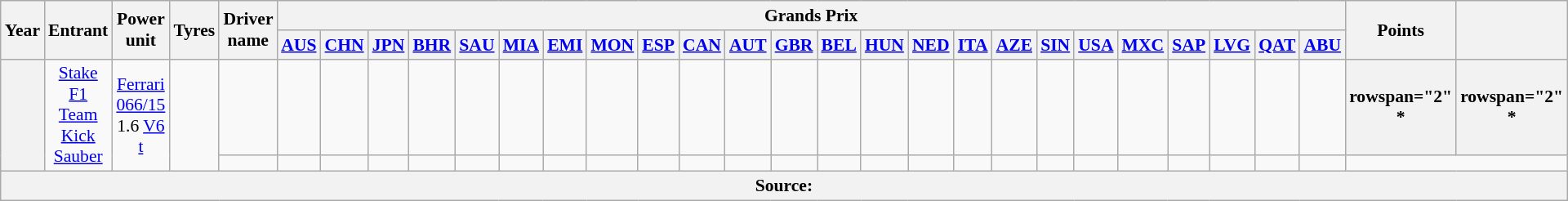<table class="wikitable" style="text-align:center; font-size:90%">
<tr>
<th rowspan="2">Year</th>
<th rowspan="2">Entrant</th>
<th rowspan="2">Power unit</th>
<th rowspan="2">Tyres</th>
<th rowspan="2">Driver name</th>
<th colspan="24">Grands Prix</th>
<th rowspan="2">Points</th>
<th rowspan="2"></th>
</tr>
<tr>
<th><a href='#'>AUS</a></th>
<th><a href='#'>CHN</a></th>
<th><a href='#'>JPN</a></th>
<th><a href='#'>BHR</a></th>
<th><a href='#'>SAU</a></th>
<th><a href='#'>MIA</a></th>
<th><a href='#'>EMI</a></th>
<th><a href='#'>MON</a></th>
<th><a href='#'>ESP</a></th>
<th><a href='#'>CAN</a></th>
<th><a href='#'>AUT</a></th>
<th><a href='#'>GBR</a></th>
<th><a href='#'>BEL</a></th>
<th><a href='#'>HUN</a></th>
<th><a href='#'>NED</a></th>
<th><a href='#'>ITA</a></th>
<th><a href='#'>AZE</a></th>
<th><a href='#'>SIN</a></th>
<th><a href='#'>USA</a></th>
<th><a href='#'>MXC</a></th>
<th><a href='#'>SAP</a></th>
<th><a href='#'>LVG</a></th>
<th><a href='#'>QAT</a></th>
<th><a href='#'>ABU</a></th>
</tr>
<tr>
<th rowspan="2"></th>
<td rowspan="2"><a href='#'>Stake F1 Team Kick Sauber</a></td>
<td rowspan="2"><a href='#'>Ferrari</a> <a href='#'>066/15</a> 1.6 <a href='#'>V6</a> <a href='#'>t</a></td>
<td rowspan="2"></td>
<td align=left></td>
<td></td>
<td></td>
<td></td>
<td></td>
<td></td>
<td></td>
<td></td>
<td></td>
<td></td>
<td></td>
<td></td>
<td></td>
<td></td>
<td></td>
<td></td>
<td></td>
<td></td>
<td></td>
<td></td>
<td></td>
<td></td>
<td></td>
<td></td>
<td></td>
<th>rowspan="2" *</th>
<th>rowspan="2" *</th>
</tr>
<tr>
<td align=left></td>
<td></td>
<td></td>
<td></td>
<td></td>
<td></td>
<td></td>
<td></td>
<td></td>
<td></td>
<td></td>
<td></td>
<td></td>
<td></td>
<td></td>
<td></td>
<td></td>
<td></td>
<td></td>
<td></td>
<td></td>
<td></td>
<td></td>
<td></td>
<td></td>
</tr>
<tr>
<th colspan="31">Source:</th>
</tr>
</table>
